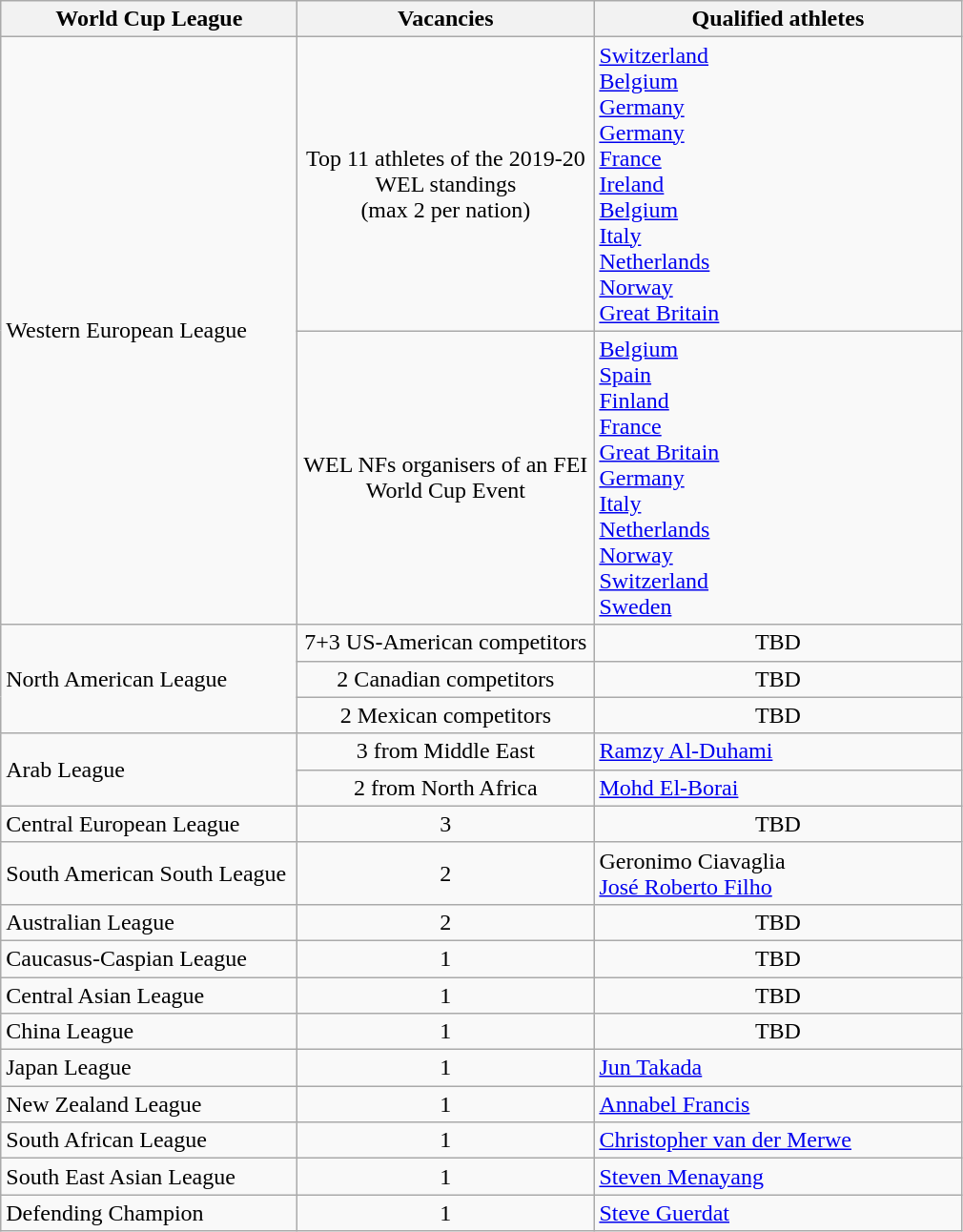<table class="wikitable">
<tr>
<th width=200>World Cup League</th>
<th width=200>Vacancies</th>
<th width=250>Qualified athletes</th>
</tr>
<tr>
<td rowspan=2>Western European League<br></td>
<td align=center>Top 11 athletes of the 2019-20 WEL standings<br>(max 2 per nation)</td>
<td> <a href='#'>Switzerland</a><br> <a href='#'>Belgium</a><br> <a href='#'>Germany</a><br> <a href='#'>Germany</a><br> <a href='#'>France</a><br> <a href='#'>Ireland</a><br> <a href='#'>Belgium</a><br> <a href='#'>Italy</a><br> <a href='#'>Netherlands</a><br> <a href='#'>Norway</a><br> <a href='#'>Great Britain</a></td>
</tr>
<tr>
<td align=center>WEL NFs organisers of an FEI World Cup Event</td>
<td> <a href='#'>Belgium</a><br> <a href='#'>Spain</a><br> <a href='#'>Finland</a><br> <a href='#'>France</a><br> <a href='#'>Great Britain</a><br> <a href='#'>Germany</a><br> <a href='#'>Italy</a><br> <a href='#'>Netherlands</a><br> <a href='#'>Norway</a><br> <a href='#'>Switzerland</a><br> <a href='#'>Sweden</a></td>
</tr>
<tr>
<td rowspan=3>North American League</td>
<td align=center>7+3 US-American competitors</td>
<td align=center>TBD</td>
</tr>
<tr>
<td align=center>2 Canadian competitors</td>
<td align=center>TBD</td>
</tr>
<tr>
<td align=center>2 Mexican competitors</td>
<td align=center>TBD</td>
</tr>
<tr>
<td rowspan=2>Arab League</td>
<td align=center>3 from Middle East</td>
<td> <a href='#'>Ramzy Al-Duhami</a></td>
</tr>
<tr>
<td align=center>2 from North Africa</td>
<td> <a href='#'>Mohd El-Borai</a></td>
</tr>
<tr>
<td>Central European League</td>
<td align=center>3</td>
<td align=center>TBD</td>
</tr>
<tr>
<td>South American South League</td>
<td align=center>2</td>
<td> Geronimo Ciavaglia<br> <a href='#'>José Roberto Filho</a></td>
</tr>
<tr>
<td>Australian League</td>
<td align=center>2</td>
<td align=center>TBD</td>
</tr>
<tr>
<td>Caucasus-Caspian League</td>
<td align=center>1</td>
<td align=center>TBD</td>
</tr>
<tr>
<td>Central Asian League</td>
<td align=center>1</td>
<td align=center>TBD</td>
</tr>
<tr>
<td>China League</td>
<td align=center>1</td>
<td align=center>TBD</td>
</tr>
<tr>
<td>Japan League</td>
<td align=center>1</td>
<td> <a href='#'>Jun Takada</a></td>
</tr>
<tr>
<td>New Zealand League</td>
<td align=center>1</td>
<td> <a href='#'>Annabel Francis</a></td>
</tr>
<tr>
<td>South African League</td>
<td align=center>1</td>
<td> <a href='#'>Christopher van der Merwe</a></td>
</tr>
<tr>
<td>South East Asian League</td>
<td align=center>1</td>
<td> <a href='#'>Steven Menayang</a></td>
</tr>
<tr>
<td>Defending Champion</td>
<td align=center>1</td>
<td> <a href='#'>Steve Guerdat</a></td>
</tr>
</table>
